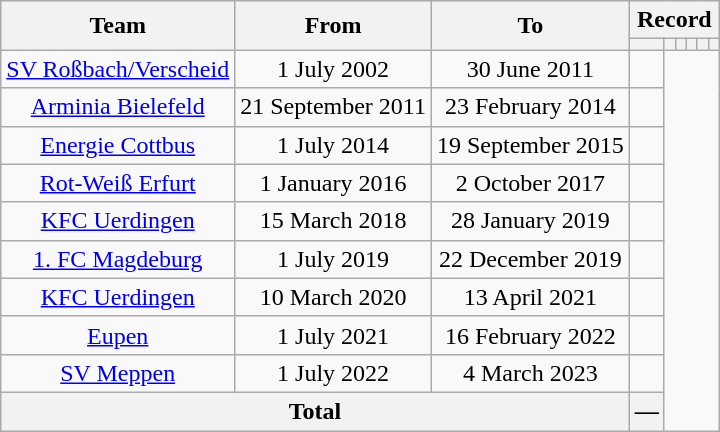<table class="wikitable" style="text-align: center">
<tr>
<th rowspan="2">Team</th>
<th rowspan="2">From</th>
<th rowspan="2">To</th>
<th colspan="6">Record</th>
</tr>
<tr>
<th></th>
<th></th>
<th></th>
<th></th>
<th></th>
<th></th>
</tr>
<tr>
<td><a href='#'>SV Roßbach/Verscheid</a></td>
<td>1 July 2002</td>
<td>30 June 2011<br></td>
<td></td>
</tr>
<tr>
<td><a href='#'>Arminia Bielefeld</a></td>
<td>21 September 2011</td>
<td>23 February 2014<br></td>
<td></td>
</tr>
<tr>
<td><a href='#'>Energie Cottbus</a></td>
<td>1 July 2014</td>
<td>19 September 2015<br></td>
<td></td>
</tr>
<tr>
<td><a href='#'>Rot-Weiß Erfurt</a></td>
<td>1 January 2016</td>
<td>2 October 2017<br></td>
<td></td>
</tr>
<tr>
<td><a href='#'>KFC Uerdingen</a></td>
<td>15 March 2018</td>
<td>28 January 2019<br></td>
<td></td>
</tr>
<tr>
<td><a href='#'>1. FC Magdeburg</a></td>
<td>1 July 2019</td>
<td>22 December 2019<br></td>
<td></td>
</tr>
<tr>
<td><a href='#'>KFC Uerdingen</a></td>
<td>10 March 2020</td>
<td>13 April 2021<br></td>
<td></td>
</tr>
<tr>
<td><a href='#'>Eupen</a></td>
<td>1 July 2021</td>
<td>16 February 2022<br></td>
<td></td>
</tr>
<tr>
<td><a href='#'>SV Meppen</a></td>
<td>1 July 2022</td>
<td>4 March 2023<br></td>
<td></td>
</tr>
<tr>
<th colspan="3">Total<br></th>
<th>—</th>
</tr>
</table>
